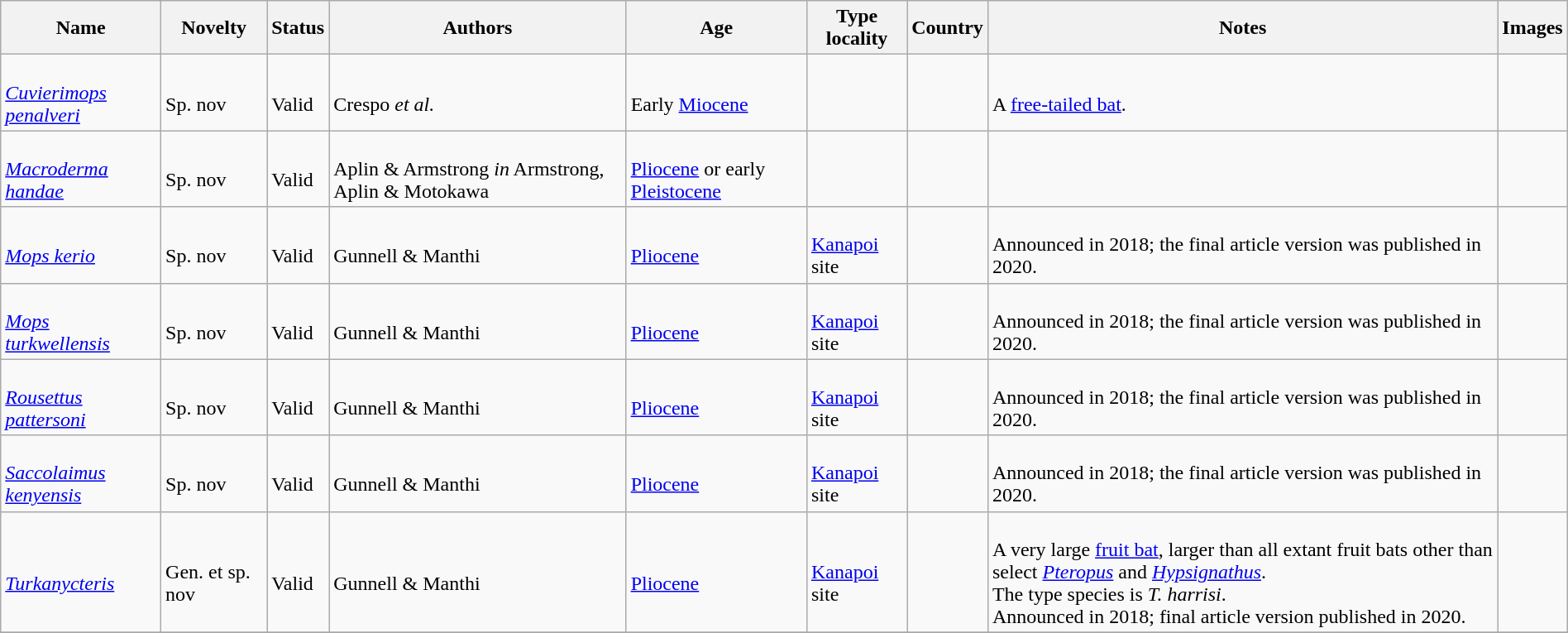<table class="wikitable sortable" align="center" width="100%">
<tr>
<th>Name</th>
<th>Novelty</th>
<th>Status</th>
<th>Authors</th>
<th>Age</th>
<th>Type locality</th>
<th>Country</th>
<th>Notes</th>
<th>Images</th>
</tr>
<tr>
<td><br><em><a href='#'>Cuvierimops penalveri</a></em></td>
<td><br>Sp. nov</td>
<td><br>Valid</td>
<td><br>Crespo <em>et al.</em></td>
<td><br>Early <a href='#'>Miocene</a></td>
<td></td>
<td><br></td>
<td><br>A <a href='#'>free-tailed bat</a>.</td>
<td></td>
</tr>
<tr>
<td><br><em><a href='#'>Macroderma handae</a></em></td>
<td><br>Sp. nov</td>
<td><br>Valid</td>
<td><br>Aplin & Armstrong <em>in</em> Armstrong, Aplin & Motokawa</td>
<td><br><a href='#'>Pliocene</a> or early <a href='#'>Pleistocene</a></td>
<td></td>
<td><br></td>
<td></td>
<td></td>
</tr>
<tr>
<td><br><em><a href='#'>Mops kerio</a></em></td>
<td><br>Sp. nov</td>
<td><br>Valid</td>
<td><br>Gunnell & Manthi</td>
<td><br><a href='#'>Pliocene</a></td>
<td><br><a href='#'>Kanapoi</a> site</td>
<td><br></td>
<td><br>Announced in 2018; the final article version was published in 2020.</td>
<td></td>
</tr>
<tr>
<td><br><em><a href='#'>Mops turkwellensis</a></em></td>
<td><br>Sp. nov</td>
<td><br>Valid</td>
<td><br>Gunnell & Manthi</td>
<td><br><a href='#'>Pliocene</a></td>
<td><br><a href='#'>Kanapoi</a> site</td>
<td><br></td>
<td><br>Announced in 2018; the final article version was published in 2020.</td>
<td></td>
</tr>
<tr>
<td><br><em><a href='#'>Rousettus pattersoni</a></em></td>
<td><br>Sp. nov</td>
<td><br>Valid</td>
<td><br>Gunnell & Manthi</td>
<td><br><a href='#'>Pliocene</a></td>
<td><br><a href='#'>Kanapoi</a> site</td>
<td><br></td>
<td><br>Announced in 2018; the final article version was published in 2020.</td>
<td></td>
</tr>
<tr>
<td><br><em><a href='#'>Saccolaimus kenyensis</a></em></td>
<td><br>Sp. nov</td>
<td><br>Valid</td>
<td><br>Gunnell & Manthi</td>
<td><br><a href='#'>Pliocene</a></td>
<td><br><a href='#'>Kanapoi</a> site</td>
<td><br></td>
<td><br>Announced in 2018; the final article version was published in 2020.</td>
<td></td>
</tr>
<tr>
<td><br><em><a href='#'>Turkanycteris</a></em></td>
<td><br>Gen. et sp. nov</td>
<td><br>Valid</td>
<td><br>Gunnell & Manthi</td>
<td><br><a href='#'>Pliocene</a></td>
<td><br><a href='#'>Kanapoi</a> site</td>
<td><br></td>
<td><br>A very large <a href='#'>fruit bat</a>, larger than all extant fruit bats other than select <em><a href='#'>Pteropus</a></em> and <em><a href='#'>Hypsignathus</a></em>.<br> The type species is <em>T. harrisi</em>.<br> Announced in 2018; final article version published in 2020.</td>
<td></td>
</tr>
<tr>
</tr>
</table>
